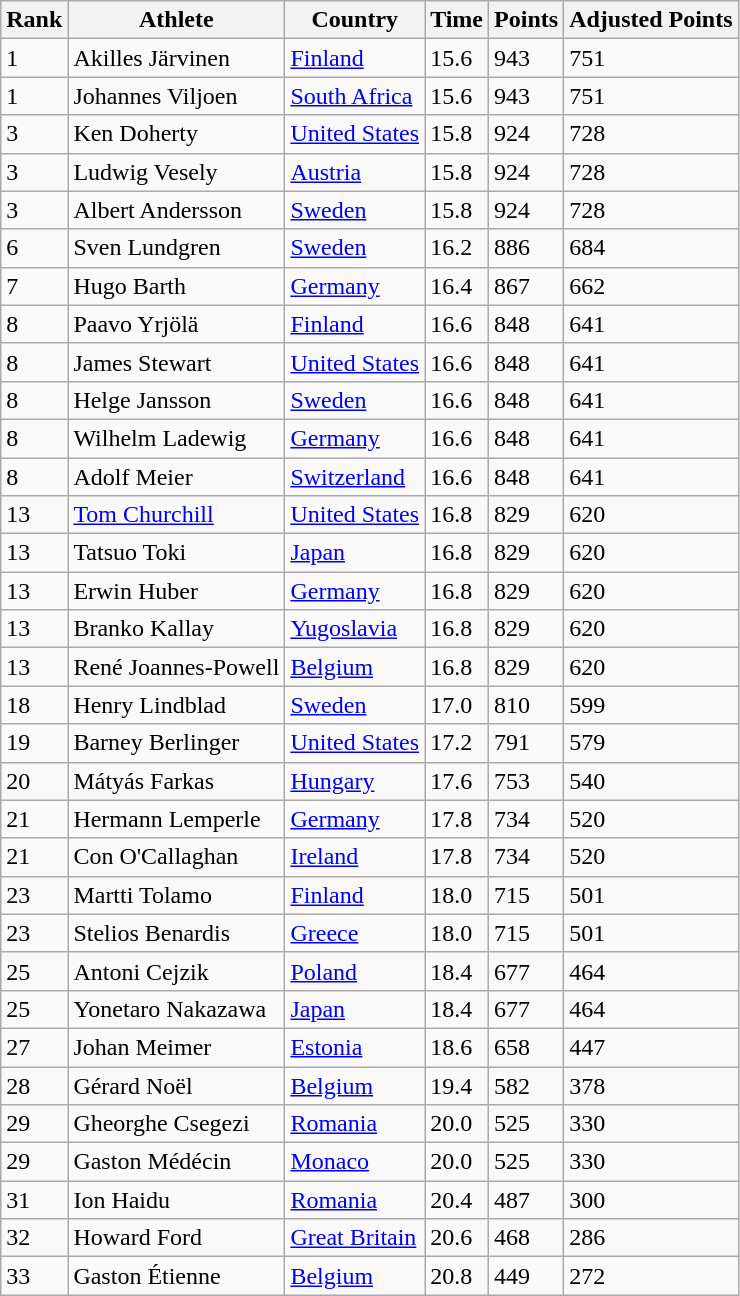<table class="wikitable">
<tr>
<th>Rank</th>
<th>Athlete</th>
<th>Country</th>
<th>Time</th>
<th>Points</th>
<th>Adjusted Points</th>
</tr>
<tr>
<td>1</td>
<td>Akilles Järvinen</td>
<td><a href='#'>Finland</a></td>
<td>15.6</td>
<td>943</td>
<td>751</td>
</tr>
<tr>
<td>1</td>
<td>Johannes Viljoen</td>
<td><a href='#'>South Africa</a></td>
<td>15.6</td>
<td>943</td>
<td>751</td>
</tr>
<tr>
<td>3</td>
<td>Ken Doherty</td>
<td><a href='#'>United States</a></td>
<td>15.8</td>
<td>924</td>
<td>728</td>
</tr>
<tr>
<td>3</td>
<td>Ludwig Vesely</td>
<td><a href='#'>Austria</a></td>
<td>15.8</td>
<td>924</td>
<td>728</td>
</tr>
<tr>
<td>3</td>
<td>Albert Andersson</td>
<td><a href='#'>Sweden</a></td>
<td>15.8</td>
<td>924</td>
<td>728</td>
</tr>
<tr>
<td>6</td>
<td>Sven Lundgren</td>
<td><a href='#'>Sweden</a></td>
<td>16.2</td>
<td>886</td>
<td>684</td>
</tr>
<tr>
<td>7</td>
<td>Hugo Barth</td>
<td><a href='#'>Germany</a></td>
<td>16.4</td>
<td>867</td>
<td>662</td>
</tr>
<tr>
<td>8</td>
<td>Paavo Yrjölä</td>
<td><a href='#'>Finland</a></td>
<td>16.6</td>
<td>848</td>
<td>641</td>
</tr>
<tr>
<td>8</td>
<td>James Stewart</td>
<td><a href='#'>United States</a></td>
<td>16.6</td>
<td>848</td>
<td>641</td>
</tr>
<tr>
<td>8</td>
<td>Helge Jansson</td>
<td><a href='#'>Sweden</a></td>
<td>16.6</td>
<td>848</td>
<td>641</td>
</tr>
<tr>
<td>8</td>
<td>Wilhelm Ladewig</td>
<td><a href='#'>Germany</a></td>
<td>16.6</td>
<td>848</td>
<td>641</td>
</tr>
<tr>
<td>8</td>
<td>Adolf Meier</td>
<td><a href='#'>Switzerland</a></td>
<td>16.6</td>
<td>848</td>
<td>641</td>
</tr>
<tr>
<td>13</td>
<td><a href='#'>Tom Churchill</a></td>
<td><a href='#'>United States</a></td>
<td>16.8</td>
<td>829</td>
<td>620</td>
</tr>
<tr>
<td>13</td>
<td>Tatsuo Toki</td>
<td><a href='#'>Japan</a></td>
<td>16.8</td>
<td>829</td>
<td>620</td>
</tr>
<tr>
<td>13</td>
<td>Erwin Huber</td>
<td><a href='#'>Germany</a></td>
<td>16.8</td>
<td>829</td>
<td>620</td>
</tr>
<tr>
<td>13</td>
<td>Branko Kallay</td>
<td><a href='#'>Yugoslavia</a></td>
<td>16.8</td>
<td>829</td>
<td>620</td>
</tr>
<tr>
<td>13</td>
<td>René Joannes-Powell</td>
<td><a href='#'>Belgium</a></td>
<td>16.8</td>
<td>829</td>
<td>620</td>
</tr>
<tr>
<td>18</td>
<td>Henry Lindblad</td>
<td><a href='#'>Sweden</a></td>
<td>17.0</td>
<td>810</td>
<td>599</td>
</tr>
<tr>
<td>19</td>
<td>Barney Berlinger</td>
<td><a href='#'>United States</a></td>
<td>17.2</td>
<td>791</td>
<td>579</td>
</tr>
<tr>
<td>20</td>
<td>Mátyás Farkas</td>
<td><a href='#'>Hungary</a></td>
<td>17.6</td>
<td>753</td>
<td>540</td>
</tr>
<tr>
<td>21</td>
<td>Hermann Lemperle</td>
<td><a href='#'>Germany</a></td>
<td>17.8</td>
<td>734</td>
<td>520</td>
</tr>
<tr>
<td>21</td>
<td>Con O'Callaghan</td>
<td><a href='#'>Ireland</a></td>
<td>17.8</td>
<td>734</td>
<td>520</td>
</tr>
<tr>
<td>23</td>
<td>Martti Tolamo</td>
<td><a href='#'>Finland</a></td>
<td>18.0</td>
<td>715</td>
<td>501</td>
</tr>
<tr>
<td>23</td>
<td>Stelios Benardis</td>
<td><a href='#'>Greece</a></td>
<td>18.0</td>
<td>715</td>
<td>501</td>
</tr>
<tr>
<td>25</td>
<td>Antoni Cejzik</td>
<td><a href='#'>Poland</a></td>
<td>18.4</td>
<td>677</td>
<td>464</td>
</tr>
<tr>
<td>25</td>
<td>Yonetaro Nakazawa</td>
<td><a href='#'>Japan</a></td>
<td>18.4</td>
<td>677</td>
<td>464</td>
</tr>
<tr>
<td>27</td>
<td>Johan Meimer</td>
<td><a href='#'>Estonia</a></td>
<td>18.6</td>
<td>658</td>
<td>447</td>
</tr>
<tr>
<td>28</td>
<td>Gérard Noël</td>
<td><a href='#'>Belgium</a></td>
<td>19.4</td>
<td>582</td>
<td>378</td>
</tr>
<tr>
<td>29</td>
<td>Gheorghe Csegezi</td>
<td><a href='#'>Romania</a></td>
<td>20.0</td>
<td>525</td>
<td>330</td>
</tr>
<tr>
<td>29</td>
<td>Gaston Médécin</td>
<td><a href='#'>Monaco</a></td>
<td>20.0</td>
<td>525</td>
<td>330</td>
</tr>
<tr>
<td>31</td>
<td>Ion Haidu</td>
<td><a href='#'>Romania</a></td>
<td>20.4</td>
<td>487</td>
<td>300</td>
</tr>
<tr>
<td>32</td>
<td>Howard Ford</td>
<td><a href='#'>Great Britain</a></td>
<td>20.6</td>
<td>468</td>
<td>286</td>
</tr>
<tr>
<td>33</td>
<td>Gaston Étienne</td>
<td><a href='#'>Belgium</a></td>
<td>20.8</td>
<td>449</td>
<td>272</td>
</tr>
</table>
